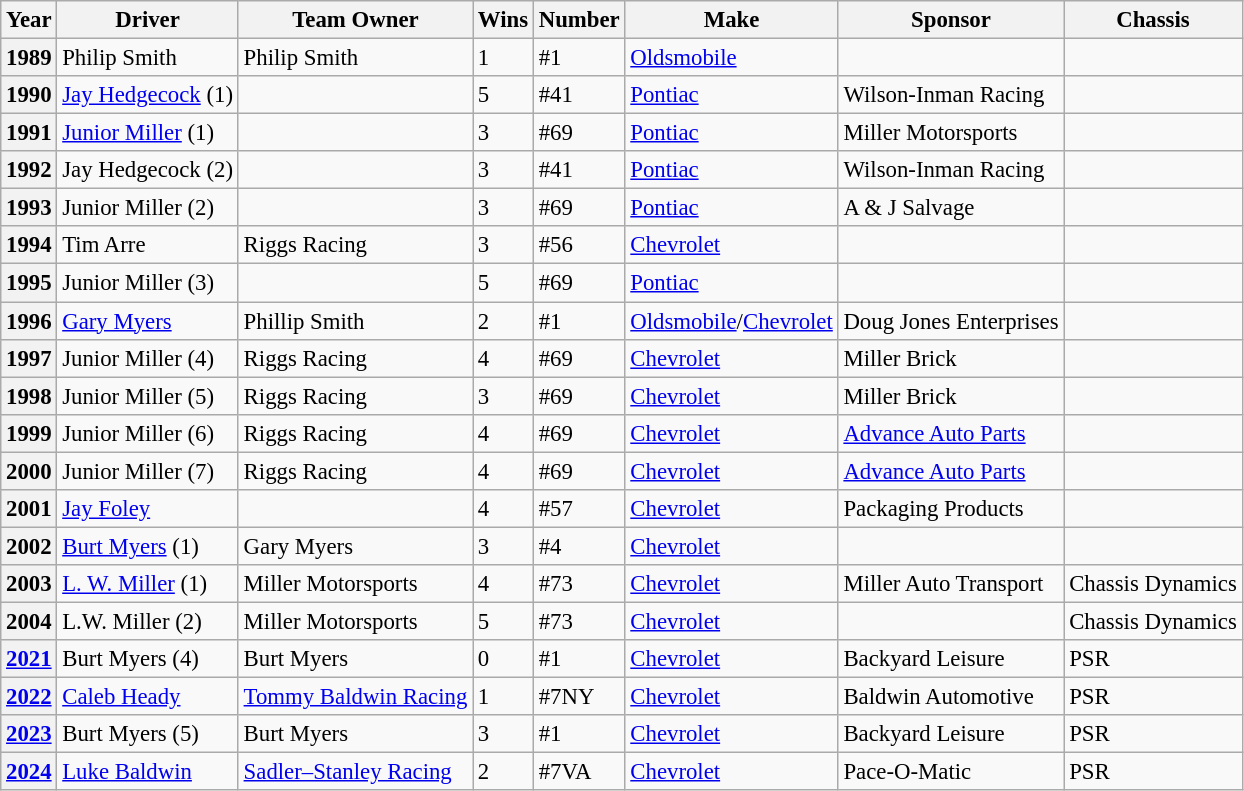<table class="wikitable" style="font-size: 95%;">
<tr>
<th>Year</th>
<th>Driver</th>
<th>Team Owner</th>
<th>Wins</th>
<th>Number</th>
<th>Make</th>
<th>Sponsor</th>
<th>Chassis</th>
</tr>
<tr>
<th>1989</th>
<td>Philip Smith</td>
<td>Philip Smith</td>
<td>1</td>
<td>#1</td>
<td><a href='#'>Oldsmobile</a></td>
<td></td>
<td></td>
</tr>
<tr>
<th>1990</th>
<td><a href='#'>Jay Hedgecock</a> (1)</td>
<td></td>
<td>5</td>
<td>#41</td>
<td><a href='#'>Pontiac</a></td>
<td>Wilson-Inman Racing</td>
<td></td>
</tr>
<tr>
<th>1991</th>
<td><a href='#'>Junior Miller</a> (1)</td>
<td></td>
<td>3</td>
<td>#69</td>
<td><a href='#'>Pontiac</a></td>
<td>Miller Motorsports</td>
<td></td>
</tr>
<tr>
<th>1992</th>
<td>Jay Hedgecock (2)</td>
<td></td>
<td>3</td>
<td>#41</td>
<td><a href='#'>Pontiac</a></td>
<td>Wilson-Inman Racing</td>
<td></td>
</tr>
<tr>
<th>1993</th>
<td>Junior Miller (2)</td>
<td></td>
<td>3</td>
<td>#69</td>
<td><a href='#'>Pontiac</a></td>
<td>A & J Salvage</td>
<td></td>
</tr>
<tr>
<th>1994</th>
<td>Tim Arre</td>
<td>Riggs Racing</td>
<td>3</td>
<td>#56</td>
<td><a href='#'>Chevrolet</a></td>
<td></td>
<td></td>
</tr>
<tr>
<th>1995</th>
<td>Junior Miller (3)</td>
<td></td>
<td>5</td>
<td>#69</td>
<td><a href='#'>Pontiac</a></td>
<td></td>
<td></td>
</tr>
<tr>
<th>1996</th>
<td><a href='#'>Gary Myers</a></td>
<td>Phillip Smith</td>
<td>2</td>
<td>#1</td>
<td><a href='#'>Oldsmobile</a>/<a href='#'>Chevrolet</a></td>
<td>Doug Jones Enterprises</td>
<td></td>
</tr>
<tr>
<th>1997</th>
<td>Junior Miller (4)</td>
<td>Riggs Racing</td>
<td>4</td>
<td>#69</td>
<td><a href='#'>Chevrolet</a></td>
<td>Miller Brick</td>
<td></td>
</tr>
<tr>
<th>1998</th>
<td>Junior Miller (5)</td>
<td>Riggs Racing</td>
<td>3</td>
<td>#69</td>
<td><a href='#'>Chevrolet</a></td>
<td>Miller Brick</td>
<td></td>
</tr>
<tr>
<th>1999</th>
<td>Junior Miller (6)</td>
<td>Riggs Racing</td>
<td>4</td>
<td>#69</td>
<td><a href='#'>Chevrolet</a></td>
<td><a href='#'>Advance Auto Parts</a></td>
<td></td>
</tr>
<tr>
<th>2000</th>
<td>Junior Miller (7)</td>
<td>Riggs Racing</td>
<td>4</td>
<td>#69</td>
<td><a href='#'>Chevrolet</a></td>
<td><a href='#'>Advance Auto Parts</a></td>
<td></td>
</tr>
<tr>
<th>2001</th>
<td><a href='#'>Jay Foley</a></td>
<td></td>
<td>4</td>
<td>#57</td>
<td><a href='#'>Chevrolet</a></td>
<td>Packaging Products</td>
<td></td>
</tr>
<tr>
<th>2002</th>
<td><a href='#'>Burt Myers</a> (1)</td>
<td>Gary Myers</td>
<td>3</td>
<td>#4</td>
<td><a href='#'>Chevrolet</a></td>
<td></td>
<td></td>
</tr>
<tr>
<th>2003</th>
<td><a href='#'>L. W. Miller</a> (1)</td>
<td>Miller Motorsports</td>
<td>4</td>
<td>#73</td>
<td><a href='#'>Chevrolet</a></td>
<td>Miller Auto Transport</td>
<td>Chassis Dynamics</td>
</tr>
<tr>
<th>2004</th>
<td>L.W. Miller (2)</td>
<td>Miller Motorsports</td>
<td>5</td>
<td>#73</td>
<td><a href='#'>Chevrolet</a></td>
<td></td>
<td>Chassis Dynamics</td>
</tr>
<tr>
<th><a href='#'>2021</a></th>
<td>Burt Myers (4)</td>
<td>Burt Myers</td>
<td>0</td>
<td>#1</td>
<td><a href='#'>Chevrolet</a></td>
<td>Backyard Leisure</td>
<td>PSR</td>
</tr>
<tr>
<th><a href='#'>2022</a></th>
<td><a href='#'>Caleb Heady</a></td>
<td><a href='#'>Tommy Baldwin Racing</a></td>
<td>1</td>
<td>#7NY</td>
<td><a href='#'>Chevrolet</a></td>
<td>Baldwin Automotive</td>
<td>PSR</td>
</tr>
<tr>
<th><a href='#'>2023</a></th>
<td>Burt Myers (5)</td>
<td>Burt Myers</td>
<td>3</td>
<td>#1</td>
<td><a href='#'>Chevrolet</a></td>
<td>Backyard Leisure</td>
<td>PSR</td>
</tr>
<tr>
<th><a href='#'>2024</a></th>
<td><a href='#'>Luke Baldwin</a></td>
<td><a href='#'>Sadler–Stanley Racing</a></td>
<td>2</td>
<td>#7VA</td>
<td><a href='#'>Chevrolet</a></td>
<td>Pace-O-Matic</td>
<td>PSR</td>
</tr>
</table>
